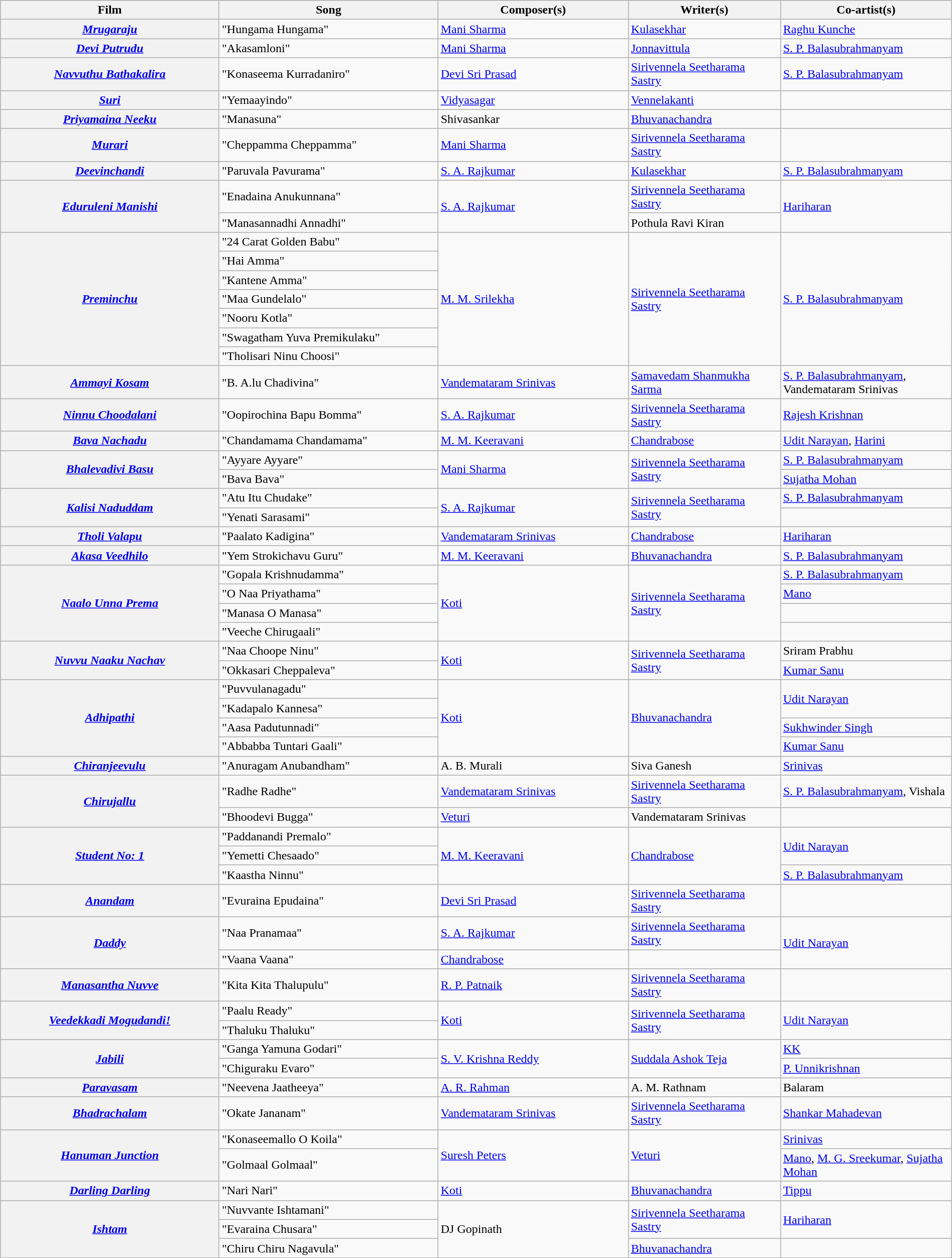<table class="wikitable plainrowheaders" width="100%" textcolor:#000;">
<tr>
<th scope="col" width=23%><strong>Film</strong></th>
<th scope="col" width=23%><strong>Song</strong></th>
<th scope="col" width=20%><strong>Composer(s)</strong></th>
<th scope="col" width=16%><strong>Writer(s)</strong></th>
<th scope="col" width=18%><strong>Co-artist(s)</strong></th>
</tr>
<tr>
<th><em><a href='#'>Mrugaraju</a></em></th>
<td>"Hungama Hungama"</td>
<td><a href='#'>Mani Sharma</a></td>
<td><a href='#'>Kulasekhar</a></td>
<td><a href='#'>Raghu Kunche</a></td>
</tr>
<tr>
<th><em><a href='#'>Devi Putrudu</a></em></th>
<td>"Akasamloni"</td>
<td><a href='#'>Mani Sharma</a></td>
<td><a href='#'>Jonnavittula</a></td>
<td><a href='#'>S. P. Balasubrahmanyam</a></td>
</tr>
<tr>
<th><em><a href='#'>Navvuthu Bathakalira</a></em></th>
<td>"Konaseema Kurradaniro"</td>
<td><a href='#'>Devi Sri Prasad</a></td>
<td><a href='#'>Sirivennela Seetharama Sastry</a></td>
<td><a href='#'>S. P. Balasubrahmanyam</a></td>
</tr>
<tr>
<th><em><a href='#'>Suri</a></em></th>
<td>"Yemaayindo"</td>
<td><a href='#'>Vidyasagar</a></td>
<td><a href='#'>Vennelakanti</a></td>
<td></td>
</tr>
<tr>
<th><em><a href='#'>Priyamaina Neeku</a></em></th>
<td>"Manasuna"</td>
<td>Shivasankar</td>
<td><a href='#'>Bhuvanachandra</a></td>
<td></td>
</tr>
<tr>
<th><em><a href='#'>Murari</a></em></th>
<td>"Cheppamma Cheppamma"</td>
<td><a href='#'>Mani Sharma</a></td>
<td><a href='#'>Sirivennela Seetharama Sastry</a></td>
<td></td>
</tr>
<tr>
<th><em><a href='#'>Deevinchandi</a></em></th>
<td>"Paruvala Pavurama"</td>
<td><a href='#'>S. A. Rajkumar</a></td>
<td><a href='#'>Kulasekhar</a></td>
<td><a href='#'>S. P. Balasubrahmanyam</a></td>
</tr>
<tr>
<th rowspan="2"><em><a href='#'>Eduruleni Manishi</a></em></th>
<td>"Enadaina Anukunnana"</td>
<td rowspan="2"><a href='#'>S. A. Rajkumar</a></td>
<td><a href='#'>Sirivennela Seetharama Sastry</a></td>
<td rowspan="2"><a href='#'>Hariharan</a></td>
</tr>
<tr>
<td>"Manasannadhi Annadhi"</td>
<td>Pothula Ravi Kiran</td>
</tr>
<tr>
<th rowspan="7"><em><a href='#'>Preminchu</a></em></th>
<td>"24 Carat Golden Babu"</td>
<td rowspan="7"><a href='#'>M. M. Srilekha</a></td>
<td rowspan="7"><a href='#'>Sirivennela Seetharama Sastry</a></td>
<td rowspan="7"><a href='#'>S. P. Balasubrahmanyam</a></td>
</tr>
<tr>
<td>"Hai Amma"</td>
</tr>
<tr>
<td>"Kantene Amma"</td>
</tr>
<tr>
<td>"Maa Gundelalo"</td>
</tr>
<tr>
<td>"Nooru Kotla"</td>
</tr>
<tr>
<td>"Swagatham Yuva Premikulaku"</td>
</tr>
<tr>
<td>"Tholisari Ninu Choosi"</td>
</tr>
<tr>
<th><em><a href='#'>Ammayi Kosam</a></em></th>
<td>"B. A.lu Chadivina"</td>
<td><a href='#'>Vandemataram Srinivas</a></td>
<td><a href='#'>Samavedam Shanmukha Sarma</a></td>
<td><a href='#'>S. P. Balasubrahmanyam</a>, Vandemataram Srinivas</td>
</tr>
<tr>
<th><em><a href='#'>Ninnu Choodalani</a></em></th>
<td>"Oopirochina Bapu Bomma"</td>
<td><a href='#'>S. A. Rajkumar</a></td>
<td><a href='#'>Sirivennela Seetharama Sastry</a></td>
<td><a href='#'>Rajesh Krishnan</a></td>
</tr>
<tr>
<th><em><a href='#'>Bava Nachadu</a></em></th>
<td>"Chandamama Chandamama"</td>
<td><a href='#'>M. M. Keeravani</a></td>
<td><a href='#'>Chandrabose</a></td>
<td><a href='#'>Udit Narayan</a>, <a href='#'>Harini</a></td>
</tr>
<tr>
<th rowspan="2"><em><a href='#'>Bhalevadivi Basu</a></em></th>
<td>"Ayyare Ayyare"</td>
<td rowspan="2"><a href='#'>Mani Sharma</a></td>
<td rowspan="2"><a href='#'>Sirivennela Seetharama Sastry</a></td>
<td><a href='#'>S. P. Balasubrahmanyam</a></td>
</tr>
<tr>
<td>"Bava Bava"</td>
<td><a href='#'>Sujatha Mohan</a></td>
</tr>
<tr>
<th rowspan="2"><em><a href='#'>Kalisi Naduddam</a></em></th>
<td>"Atu Itu Chudake"</td>
<td rowspan="2"><a href='#'>S. A. Rajkumar</a></td>
<td rowspan="2"><a href='#'>Sirivennela Seetharama Sastry</a></td>
<td><a href='#'>S. P. Balasubrahmanyam</a></td>
</tr>
<tr>
<td>"Yenati Sarasami"</td>
<td></td>
</tr>
<tr>
<th><em><a href='#'>Tholi Valapu</a></em></th>
<td>"Paalato Kadigina"</td>
<td><a href='#'>Vandemataram Srinivas</a></td>
<td><a href='#'>Chandrabose</a></td>
<td><a href='#'>Hariharan</a></td>
</tr>
<tr>
<th><em><a href='#'>Akasa Veedhilo</a></em></th>
<td>"Yem Strokichavu Guru"</td>
<td><a href='#'>M. M. Keeravani</a></td>
<td><a href='#'>Bhuvanachandra</a></td>
<td><a href='#'>S. P. Balasubrahmanyam</a></td>
</tr>
<tr>
<th rowspan="4"><em><a href='#'>Naalo Unna Prema</a></em></th>
<td>"Gopala Krishnudamma"</td>
<td rowspan="4"><a href='#'>Koti</a></td>
<td rowspan="4"><a href='#'>Sirivennela Seetharama Sastry</a></td>
<td><a href='#'>S. P. Balasubrahmanyam</a></td>
</tr>
<tr>
<td>"O Naa Priyathama"</td>
<td><a href='#'>Mano</a></td>
</tr>
<tr>
<td>"Manasa O Manasa"</td>
<td></td>
</tr>
<tr>
<td>"Veeche Chirugaali"</td>
<td></td>
</tr>
<tr>
<th rowspan="2"><em><a href='#'>Nuvvu Naaku Nachav</a></em></th>
<td>"Naa Choope Ninu"</td>
<td rowspan="2"><a href='#'>Koti</a></td>
<td rowspan="2"><a href='#'>Sirivennela Seetharama Sastry</a></td>
<td>Sriram Prabhu</td>
</tr>
<tr>
<td>"Okkasari Cheppaleva"</td>
<td><a href='#'>Kumar Sanu</a></td>
</tr>
<tr>
<th rowspan="4"><em><a href='#'>Adhipathi</a></em></th>
<td>"Puvvulanagadu"</td>
<td rowspan="4"><a href='#'>Koti</a></td>
<td rowspan="4"><a href='#'>Bhuvanachandra</a></td>
<td rowspan="2"><a href='#'>Udit Narayan</a></td>
</tr>
<tr>
<td>"Kadapalo Kannesa"</td>
</tr>
<tr>
<td>"Aasa Padutunnadi"</td>
<td><a href='#'>Sukhwinder Singh</a></td>
</tr>
<tr>
<td>"Abbabba Tuntari Gaali"</td>
<td><a href='#'>Kumar Sanu</a></td>
</tr>
<tr>
<th><em><a href='#'>Chiranjeevulu</a></em></th>
<td>"Anuragam Anubandham"</td>
<td>A. B. Murali</td>
<td>Siva Ganesh</td>
<td><a href='#'>Srinivas</a></td>
</tr>
<tr>
<th rowspan="2"><em><a href='#'>Chirujallu</a></em></th>
<td>"Radhe Radhe"</td>
<td><a href='#'>Vandemataram Srinivas</a></td>
<td><a href='#'>Sirivennela Seetharama Sastry</a></td>
<td><a href='#'>S. P. Balasubrahmanyam</a>, Vishala</td>
</tr>
<tr>
<td>"Bhoodevi Bugga"</td>
<td><a href='#'>Veturi</a></td>
<td>Vandemataram Srinivas</td>
</tr>
<tr>
<th rowspan="3"><em><a href='#'>Student No: 1</a></em></th>
<td>"Paddanandi Premalo"</td>
<td rowspan="3"><a href='#'>M. M. Keeravani</a></td>
<td rowspan="3"><a href='#'>Chandrabose</a></td>
<td rowspan="2"><a href='#'>Udit Narayan</a></td>
</tr>
<tr>
<td>"Yemetti Chesaado"</td>
</tr>
<tr>
<td>"Kaastha Ninnu"</td>
<td><a href='#'>S. P. Balasubrahmanyam</a></td>
</tr>
<tr>
<th><em><a href='#'>Anandam</a></em></th>
<td>"Evuraina Epudaina"</td>
<td><a href='#'>Devi Sri Prasad</a></td>
<td><a href='#'>Sirivennela Seetharama Sastry</a></td>
<td></td>
</tr>
<tr>
<th rowspan="2"><em><a href='#'>Daddy</a></em></th>
<td>"Naa Pranamaa"</td>
<td><a href='#'>S. A. Rajkumar</a></td>
<td><a href='#'>Sirivennela Seetharama Sastry</a></td>
<td rowspan="2"><a href='#'>Udit Narayan</a></td>
</tr>
<tr>
<td>"Vaana Vaana"</td>
<td><a href='#'>Chandrabose</a></td>
</tr>
<tr>
<th><em><a href='#'>Manasantha Nuvve</a></em></th>
<td>"Kita Kita Thalupulu"</td>
<td><a href='#'>R. P. Patnaik</a></td>
<td><a href='#'>Sirivennela Seetharama Sastry</a></td>
<td></td>
</tr>
<tr>
<th rowspan="2"><em><a href='#'>Veedekkadi Mogudandi!</a></em></th>
<td>"Paalu Ready"</td>
<td rowspan="2"><a href='#'>Koti</a></td>
<td rowspan="2"><a href='#'>Sirivennela Seetharama Sastry</a></td>
<td rowspan="2"><a href='#'>Udit Narayan</a></td>
</tr>
<tr>
<td>"Thaluku Thaluku"</td>
</tr>
<tr>
<th rowspan="2"><em><a href='#'>Jabili</a></em></th>
<td>"Ganga Yamuna Godari"</td>
<td rowspan="2"><a href='#'>S. V. Krishna Reddy</a></td>
<td rowspan="2"><a href='#'>Suddala Ashok Teja</a></td>
<td><a href='#'>KK</a></td>
</tr>
<tr>
<td>"Chiguraku Evaro"</td>
<td><a href='#'>P. Unnikrishnan</a></td>
</tr>
<tr>
<th><em><a href='#'>Paravasam</a></em></th>
<td>"Neevena Jaatheeya"</td>
<td><a href='#'>A. R. Rahman</a></td>
<td>A. M. Rathnam</td>
<td>Balaram</td>
</tr>
<tr>
<th><em><a href='#'>Bhadrachalam</a></em></th>
<td>"Okate Jananam"</td>
<td><a href='#'>Vandemataram Srinivas</a></td>
<td><a href='#'>Sirivennela Seetharama Sastry</a></td>
<td><a href='#'>Shankar Mahadevan</a></td>
</tr>
<tr>
<th rowspan="2"><em><a href='#'>Hanuman Junction</a></em></th>
<td>"Konaseemallo O Koila"</td>
<td rowspan="2"><a href='#'>Suresh Peters</a></td>
<td rowspan="2"><a href='#'>Veturi</a></td>
<td><a href='#'>Srinivas</a></td>
</tr>
<tr>
<td>"Golmaal Golmaal"</td>
<td><a href='#'>Mano</a>, <a href='#'>M. G. Sreekumar</a>, <a href='#'>Sujatha Mohan</a></td>
</tr>
<tr>
<th><em><a href='#'>Darling Darling</a></em></th>
<td>"Nari Nari"</td>
<td><a href='#'>Koti</a></td>
<td><a href='#'>Bhuvanachandra</a></td>
<td><a href='#'>Tippu</a></td>
</tr>
<tr>
<th rowspan="3"><em><a href='#'>Ishtam</a></em></th>
<td>"Nuvvante Ishtamani"</td>
<td rowspan="3">DJ Gopinath</td>
<td rowspan="2"><a href='#'>Sirivennela Seetharama Sastry</a></td>
<td rowspan="2"><a href='#'>Hariharan</a></td>
</tr>
<tr>
<td>"Evaraina Chusara"</td>
</tr>
<tr>
<td>"Chiru Chiru Nagavula"</td>
<td><a href='#'>Bhuvanachandra</a></td>
<td></td>
</tr>
<tr>
</tr>
</table>
